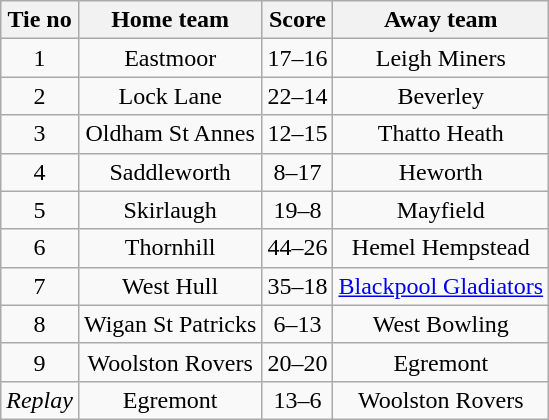<table class="wikitable" style="text-align:center">
<tr>
<th>Tie no</th>
<th>Home team</th>
<th>Score</th>
<th>Away team</th>
</tr>
<tr>
<td>1</td>
<td>Eastmoor</td>
<td>17–16</td>
<td>Leigh Miners</td>
</tr>
<tr>
<td>2</td>
<td>Lock Lane</td>
<td>22–14</td>
<td>Beverley</td>
</tr>
<tr>
<td>3</td>
<td>Oldham St Annes</td>
<td>12–15</td>
<td>Thatto Heath</td>
</tr>
<tr>
<td>4</td>
<td>Saddleworth</td>
<td>8–17</td>
<td>Heworth</td>
</tr>
<tr>
<td>5</td>
<td>Skirlaugh</td>
<td>19–8</td>
<td>Mayfield</td>
</tr>
<tr>
<td>6</td>
<td>Thornhill</td>
<td>44–26</td>
<td>Hemel Hempstead</td>
</tr>
<tr>
<td>7</td>
<td>West Hull</td>
<td>35–18</td>
<td><a href='#'>Blackpool Gladiators</a></td>
</tr>
<tr>
<td>8</td>
<td>Wigan St Patricks</td>
<td>6–13</td>
<td>West Bowling</td>
</tr>
<tr>
<td>9</td>
<td>Woolston Rovers</td>
<td>20–20</td>
<td>Egremont</td>
</tr>
<tr>
<td><em>Replay</em></td>
<td>Egremont</td>
<td>13–6</td>
<td>Woolston Rovers</td>
</tr>
</table>
